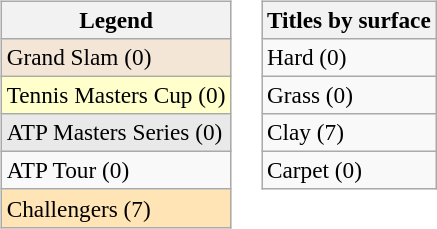<table>
<tr valign=top>
<td><br><table class=wikitable style=font-size:97%>
<tr>
<th>Legend</th>
</tr>
<tr style="background:#f3e6d7;">
<td>Grand Slam (0)</td>
</tr>
<tr style="background:#ffc;">
<td>Tennis Masters Cup (0)</td>
</tr>
<tr style="background:#e9e9e9;">
<td>ATP Masters Series (0)</td>
</tr>
<tr>
<td>ATP Tour (0)</td>
</tr>
<tr style="background:moccasin;">
<td>Challengers (7)</td>
</tr>
</table>
</td>
<td><br><table class=wikitable style=font-size:97%>
<tr>
<th>Titles by surface</th>
</tr>
<tr>
<td>Hard (0)</td>
</tr>
<tr>
<td>Grass (0)</td>
</tr>
<tr>
<td>Clay (7)</td>
</tr>
<tr>
<td>Carpet (0)</td>
</tr>
</table>
</td>
</tr>
</table>
